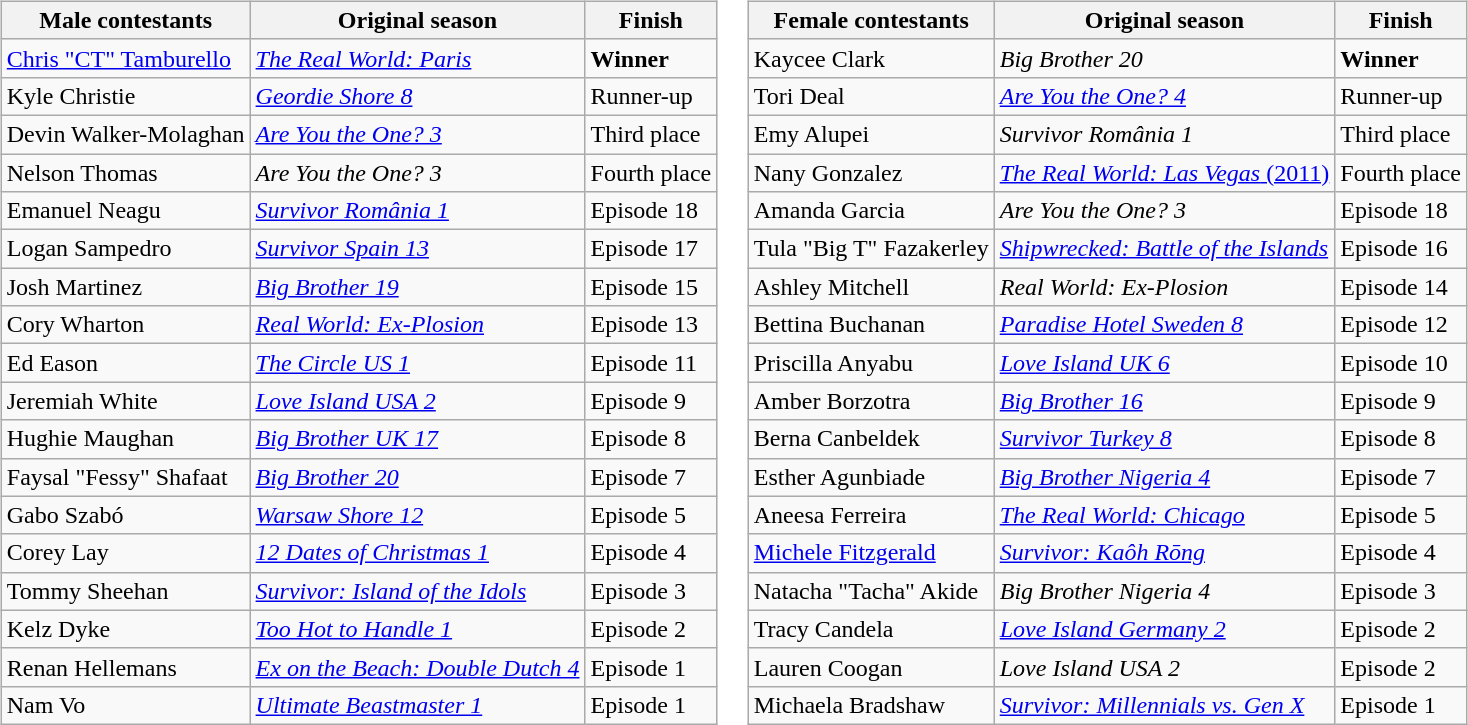<table>
<tr>
<td valign="top"><br><table class="wikitable sortable" style="font-size:100%; white-space:nowrap">
<tr>
<th>Male contestants</th>
<th>Original season</th>
<th>Finish</th>
</tr>
<tr>
<td nowrap><a href='#'>Chris "CT" Tamburello</a></td>
<td><em><a href='#'>The Real World: Paris</a></em></td>
<td><strong>Winner</strong></td>
</tr>
<tr>
<td>Kyle Christie</td>
<td><em><a href='#'>Geordie Shore 8</a></em></td>
<td>Runner-up</td>
</tr>
<tr>
<td nowrap>Devin Walker-Molaghan</td>
<td><em><a href='#'>Are You the One? 3</a></em></td>
<td>Third place</td>
</tr>
<tr>
<td>Nelson Thomas</td>
<td><em>Are You the One? 3</em></td>
<td>Fourth place</td>
</tr>
<tr>
<td>Emanuel Neagu</td>
<td><em><a href='#'>Survivor România 1</a></em></td>
<td>Episode 18</td>
</tr>
<tr>
<td>Logan Sampedro</td>
<td><em><a href='#'>Survivor Spain 13</a></em></td>
<td>Episode 17</td>
</tr>
<tr>
<td>Josh Martinez</td>
<td><a href='#'><em>Big Brother 19</em></a></td>
<td>Episode 15</td>
</tr>
<tr>
<td>Cory Wharton</td>
<td><em><a href='#'>Real World: Ex-Plosion</a></em></td>
<td>Episode 13</td>
</tr>
<tr>
<td>Ed Eason</td>
<td><em><a href='#'>The Circle US 1</a></em></td>
<td>Episode 11</td>
</tr>
<tr>
<td>Jeremiah White</td>
<td><em><a href='#'>Love Island USA 2</a></em></td>
<td>Episode 9</td>
</tr>
<tr>
<td>Hughie Maughan</td>
<td><em><a href='#'>Big Brother UK 17</a></em></td>
<td>Episode 8</td>
</tr>
<tr>
<td>Faysal "Fessy" Shafaat</td>
<td><em><a href='#'>Big Brother 20</a></em></td>
<td>Episode 7</td>
</tr>
<tr>
<td>Gabo Szabó</td>
<td><em><a href='#'>Warsaw Shore 12</a></em></td>
<td>Episode 5</td>
</tr>
<tr>
<td>Corey Lay</td>
<td><em><a href='#'>12 Dates of Christmas 1</a></em></td>
<td>Episode 4</td>
</tr>
<tr>
<td>Tommy Sheehan</td>
<td nowrap><em><a href='#'>Survivor: Island of the Idols</a></em></td>
<td>Episode 3</td>
</tr>
<tr>
<td>Kelz Dyke</td>
<td><em><a href='#'>Too Hot to Handle 1</a></em></td>
<td>Episode 2</td>
</tr>
<tr>
<td>Renan Hellemans</td>
<td><em><a href='#'>Ex on the Beach: Double Dutch 4</a></em></td>
<td>Episode 1</td>
</tr>
<tr>
<td>Nam Vo</td>
<td><em><a href='#'>Ultimate Beastmaster 1</a></em></td>
<td>Episode 1</td>
</tr>
</table>
</td>
<td valign="top"><br><table class="wikitable sortable" style="font-size:100%; white-space:nowrap">
<tr>
<th>Female contestants</th>
<th>Original season</th>
<th>Finish</th>
</tr>
<tr>
<td>Kaycee Clark</td>
<td><em>Big Brother 20</em></td>
<td><strong>Winner</strong></td>
</tr>
<tr>
<td>Tori Deal</td>
<td><em><a href='#'>Are You the One? 4</a></em></td>
<td>Runner-up</td>
</tr>
<tr>
<td>Emy Alupei</td>
<td><em>Survivor România 1</em></td>
<td>Third place</td>
</tr>
<tr>
<td>Nany Gonzalez</td>
<td nowrap><a href='#'><em>The Real World: Las Vegas</em> (2011)</a></td>
<td>Fourth place</td>
</tr>
<tr>
<td>Amanda Garcia</td>
<td><em>Are You the One? 3</em></td>
<td>Episode 18</td>
</tr>
<tr>
<td nowrap>Tula "Big T" Fazakerley</td>
<td nowrap><a href='#'><em>Shipwrecked: Battle of the Islands</em></a></td>
<td>Episode 16</td>
</tr>
<tr>
<td>Ashley Mitchell</td>
<td><em>Real World: Ex-Plosion</em></td>
<td>Episode 14</td>
</tr>
<tr>
<td>Bettina Buchanan</td>
<td><em><a href='#'>Paradise Hotel Sweden 8</a></em></td>
<td>Episode 12</td>
</tr>
<tr>
<td>Priscilla Anyabu</td>
<td><em><a href='#'>Love Island UK 6</a></em></td>
<td>Episode 10</td>
</tr>
<tr>
<td>Amber Borzotra</td>
<td><a href='#'><em>Big Brother 16</em></a></td>
<td>Episode 9</td>
</tr>
<tr>
<td>Berna Canbeldek</td>
<td><em><a href='#'>Survivor Turkey 8</a></em></td>
<td>Episode 8</td>
</tr>
<tr>
<td>Esther Agunbiade</td>
<td><em><a href='#'>Big Brother Nigeria 4</a></em></td>
<td>Episode 7</td>
</tr>
<tr>
<td>Aneesa Ferreira</td>
<td><em><a href='#'>The Real World: Chicago</a></em></td>
<td>Episode 5</td>
</tr>
<tr>
<td><a href='#'>Michele Fitzgerald</a></td>
<td><em><a href='#'>Survivor: Kaôh Rōng</a></em></td>
<td>Episode 4</td>
</tr>
<tr>
<td>Natacha "Tacha" Akide</td>
<td><em>Big Brother Nigeria 4</em></td>
<td>Episode 3</td>
</tr>
<tr>
<td>Tracy Candela</td>
<td><em><a href='#'>Love Island Germany 2</a></em></td>
<td>Episode 2</td>
</tr>
<tr>
<td>Lauren Coogan</td>
<td><em>Love Island USA 2</em></td>
<td>Episode 2</td>
</tr>
<tr>
<td>Michaela Bradshaw</td>
<td><em><a href='#'>Survivor: Millennials vs. Gen X</a></em></td>
<td>Episode 1</td>
</tr>
</table>
</td>
</tr>
</table>
